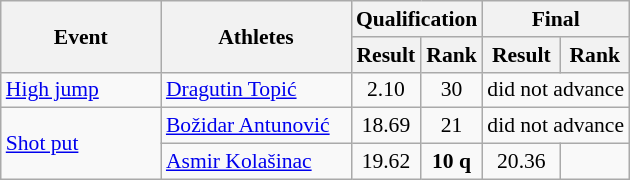<table class="wikitable" border="1" style="font-size:90%">
<tr>
<th rowspan="2" width=100>Event</th>
<th rowspan="2" width=120>Athletes</th>
<th colspan="2">Qualification</th>
<th colspan="2">Final</th>
</tr>
<tr>
<th>Result</th>
<th>Rank</th>
<th>Result</th>
<th>Rank</th>
</tr>
<tr>
<td><a href='#'>High jump</a></td>
<td><a href='#'>Dragutin Topić</a></td>
<td align=center>2.10</td>
<td align=center>30</td>
<td align=center colspan="2">did not advance</td>
</tr>
<tr>
<td rowspan=2><a href='#'>Shot put</a></td>
<td><a href='#'>Božidar Antunović</a></td>
<td align=center>18.69</td>
<td align=center>21</td>
<td align=center colspan="2">did not advance</td>
</tr>
<tr>
<td><a href='#'>Asmir Kolašinac</a></td>
<td align=center>19.62</td>
<td align=center><strong>10 q</strong></td>
<td align=center>20.36</td>
<td align=center></td>
</tr>
</table>
